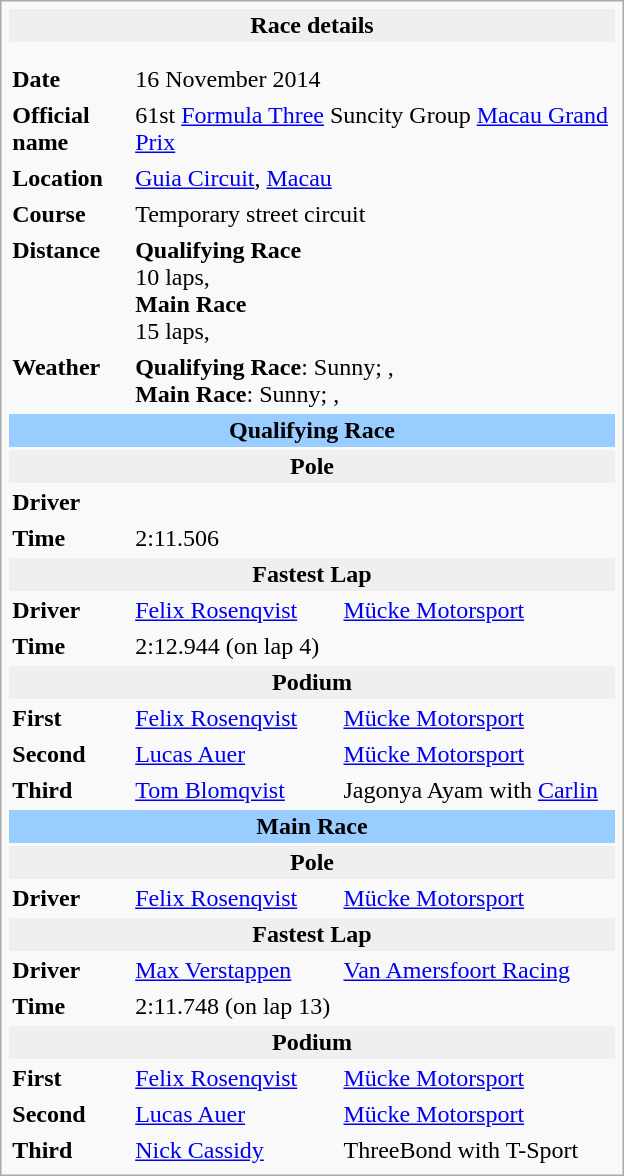<table class="infobox" align="right" cellpadding="2" style="float:right; width: 26em; ">
<tr>
<th colspan="3" style="background:#efefef;">Race details</th>
</tr>
<tr>
<td colspan="3" style="text-align:center;"></td>
</tr>
<tr>
<td colspan="3" style="text-align:center;"></td>
</tr>
<tr>
<td style="width: 20%;"><strong>Date</strong></td>
<td>16 November 2014</td>
</tr>
<tr>
<td><strong>Official name</strong></td>
<td colspan=2>61st <a href='#'>Formula Three</a> Suncity Group <a href='#'>Macau Grand Prix</a></td>
</tr>
<tr>
<td><strong>Location</strong></td>
<td colspan=2><a href='#'>Guia Circuit</a>, <a href='#'>Macau</a></td>
</tr>
<tr>
<td><strong>Course</strong></td>
<td colspan=2>Temporary street circuit<br></td>
</tr>
<tr>
<td><strong>Distance</strong></td>
<td colspan=2><strong>Qualifying Race</strong><br>10 laps, <br><strong>Main Race</strong><br>15 laps, </td>
</tr>
<tr>
<td><strong>Weather</strong></td>
<td colspan=2><strong>Qualifying Race</strong>: Sunny;  ,  <br><strong>Main Race</strong>: Sunny;  ,  </td>
</tr>
<tr>
<td colspan="3" style="text-align:center; background-color:#99ccff"><strong>Qualifying Race</strong></td>
</tr>
<tr>
<th colspan="3" style="background:#efefef;">Pole</th>
</tr>
<tr>
<td><strong>Driver</strong></td>
<td></td>
<td></td>
</tr>
<tr>
<td><strong>Time</strong></td>
<td colspan=2>2:11.506</td>
</tr>
<tr>
<th colspan="3" style="background:#efefef;">Fastest Lap</th>
</tr>
<tr>
<td><strong>Driver</strong></td>
<td> <a href='#'>Felix Rosenqvist</a></td>
<td><a href='#'>Mücke Motorsport</a></td>
</tr>
<tr>
<td><strong>Time</strong></td>
<td colspan=2>2:12.944 (on lap 4)</td>
</tr>
<tr>
<th colspan="3" style="background:#efefef;">Podium</th>
</tr>
<tr>
<td><strong>First</strong></td>
<td> <a href='#'>Felix Rosenqvist</a></td>
<td><a href='#'>Mücke Motorsport</a></td>
</tr>
<tr>
<td><strong>Second</strong></td>
<td> <a href='#'>Lucas Auer</a></td>
<td><a href='#'>Mücke Motorsport</a></td>
</tr>
<tr>
<td><strong>Third</strong></td>
<td> <a href='#'>Tom Blomqvist</a></td>
<td>Jagonya Ayam with <a href='#'>Carlin</a></td>
</tr>
<tr>
<td colspan="3" style="text-align:center; background-color:#99ccff"><strong>Main Race</strong></td>
</tr>
<tr>
<th colspan="3" style="background:#efefef;">Pole</th>
</tr>
<tr>
<td><strong>Driver</strong></td>
<td> <a href='#'>Felix Rosenqvist</a></td>
<td><a href='#'>Mücke Motorsport</a></td>
</tr>
<tr>
<th colspan="3" style="background:#efefef;">Fastest Lap</th>
</tr>
<tr>
<td><strong>Driver</strong></td>
<td> <a href='#'>Max Verstappen</a></td>
<td><a href='#'>Van Amersfoort Racing</a></td>
</tr>
<tr>
<td><strong>Time</strong></td>
<td colspan=2>2:11.748 (on lap 13)</td>
</tr>
<tr>
<th colspan="3" style="background:#efefef;">Podium</th>
</tr>
<tr>
<td><strong>First</strong></td>
<td> <a href='#'>Felix Rosenqvist</a></td>
<td><a href='#'>Mücke Motorsport</a></td>
</tr>
<tr>
<td><strong>Second</strong></td>
<td> <a href='#'>Lucas Auer</a></td>
<td><a href='#'>Mücke Motorsport</a></td>
</tr>
<tr>
<td><strong>Third</strong></td>
<td> <a href='#'>Nick Cassidy</a></td>
<td>ThreeBond with T-Sport</td>
</tr>
</table>
